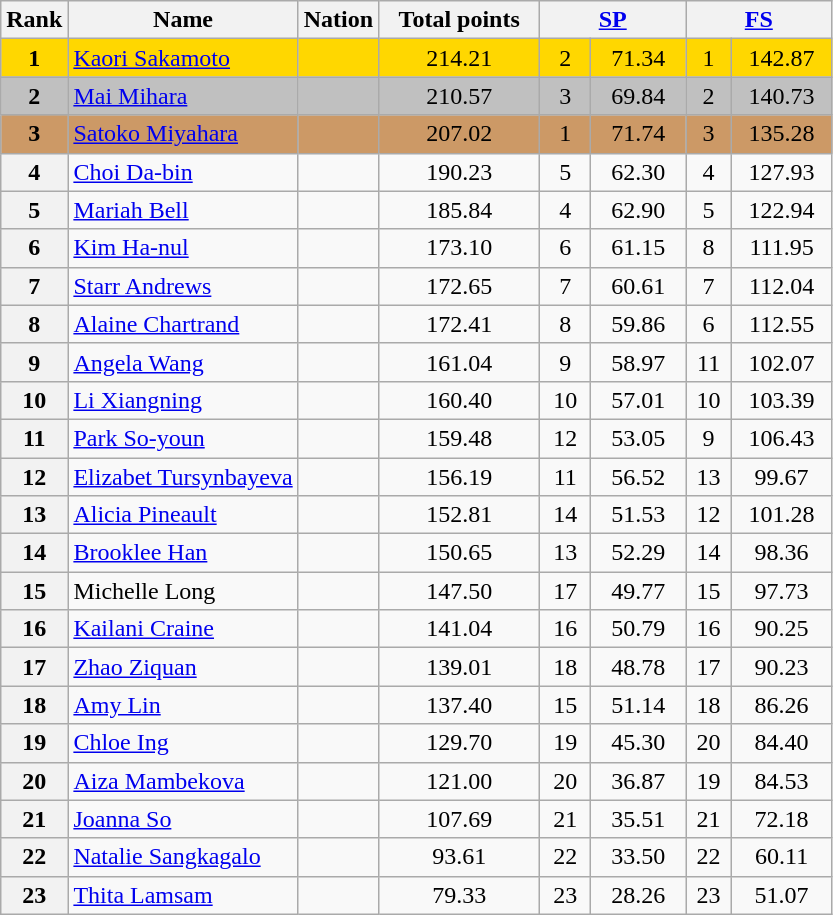<table class="wikitable sortable">
<tr>
<th>Rank</th>
<th>Name</th>
<th>Nation</th>
<th width="100px">Total points</th>
<th colspan="2" width="90px"><a href='#'>SP</a></th>
<th colspan="2" width="90px"><a href='#'>FS</a></th>
</tr>
<tr bgcolor="gold">
<td align="center" bgcolor="gold"><strong>1</strong></td>
<td><a href='#'>Kaori Sakamoto</a></td>
<td></td>
<td align="center">214.21</td>
<td align="center">2</td>
<td align="center">71.34</td>
<td align="center">1</td>
<td align="center">142.87</td>
</tr>
<tr bgcolor="silver">
<td align="center" bgcolor="silver"><strong>2</strong></td>
<td><a href='#'>Mai Mihara</a></td>
<td></td>
<td align="center">210.57</td>
<td align="center">3</td>
<td align="center">69.84</td>
<td align="center">2</td>
<td align="center">140.73</td>
</tr>
<tr bgcolor="#cc9966">
<td align="center" bgcolor="#cc9966"><strong>3</strong></td>
<td><a href='#'>Satoko Miyahara</a></td>
<td></td>
<td align="center">207.02</td>
<td align="center">1</td>
<td align="center">71.74</td>
<td align="center">3</td>
<td align="center">135.28</td>
</tr>
<tr>
<th>4</th>
<td><a href='#'>Choi Da-bin</a></td>
<td></td>
<td align="center">190.23</td>
<td align="center">5</td>
<td align="center">62.30</td>
<td align="center">4</td>
<td align="center">127.93</td>
</tr>
<tr>
<th>5</th>
<td><a href='#'>Mariah Bell</a></td>
<td></td>
<td align="center">185.84</td>
<td align="center">4</td>
<td align="center">62.90</td>
<td align="center">5</td>
<td align="center">122.94</td>
</tr>
<tr>
<th>6</th>
<td><a href='#'>Kim Ha-nul</a></td>
<td></td>
<td align="center">173.10</td>
<td align="center">6</td>
<td align="center">61.15</td>
<td align="center">8</td>
<td align="center">111.95</td>
</tr>
<tr>
<th>7</th>
<td><a href='#'>Starr Andrews</a></td>
<td></td>
<td align="center">172.65</td>
<td align="center">7</td>
<td align="center">60.61</td>
<td align="center">7</td>
<td align="center">112.04</td>
</tr>
<tr>
<th>8</th>
<td><a href='#'>Alaine Chartrand</a></td>
<td></td>
<td align="center">172.41</td>
<td align="center">8</td>
<td align="center">59.86</td>
<td align="center">6</td>
<td align="center">112.55</td>
</tr>
<tr>
<th>9</th>
<td><a href='#'>Angela Wang</a></td>
<td></td>
<td align="center">161.04</td>
<td align="center">9</td>
<td align="center">58.97</td>
<td align="center">11</td>
<td align="center">102.07</td>
</tr>
<tr>
<th>10</th>
<td><a href='#'>Li Xiangning</a></td>
<td></td>
<td align="center">160.40</td>
<td align="center">10</td>
<td align="center">57.01</td>
<td align="center">10</td>
<td align="center">103.39</td>
</tr>
<tr>
<th>11</th>
<td><a href='#'>Park So-youn</a></td>
<td></td>
<td align="center">159.48</td>
<td align="center">12</td>
<td align="center">53.05</td>
<td align="center">9</td>
<td align="center">106.43</td>
</tr>
<tr>
<th>12</th>
<td><a href='#'>Elizabet Tursynbayeva</a></td>
<td></td>
<td align="center">156.19</td>
<td align="center">11</td>
<td align="center">56.52</td>
<td align="center">13</td>
<td align="center">99.67</td>
</tr>
<tr>
<th>13</th>
<td><a href='#'>Alicia Pineault</a></td>
<td></td>
<td align="center">152.81</td>
<td align="center">14</td>
<td align="center">51.53</td>
<td align="center">12</td>
<td align="center">101.28</td>
</tr>
<tr>
<th>14</th>
<td><a href='#'>Brooklee Han</a></td>
<td></td>
<td align="center">150.65</td>
<td align="center">13</td>
<td align="center">52.29</td>
<td align="center">14</td>
<td align="center">98.36</td>
</tr>
<tr>
<th>15</th>
<td>Michelle Long</td>
<td></td>
<td align="center">147.50</td>
<td align="center">17</td>
<td align="center">49.77</td>
<td align="center">15</td>
<td align="center">97.73</td>
</tr>
<tr>
<th>16</th>
<td><a href='#'>Kailani Craine</a></td>
<td></td>
<td align="center">141.04</td>
<td align="center">16</td>
<td align="center">50.79</td>
<td align="center">16</td>
<td align="center">90.25</td>
</tr>
<tr>
<th>17</th>
<td><a href='#'>Zhao Ziquan</a></td>
<td></td>
<td align="center">139.01</td>
<td align="center">18</td>
<td align="center">48.78</td>
<td align="center">17</td>
<td align="center">90.23</td>
</tr>
<tr>
<th>18</th>
<td><a href='#'>Amy Lin</a></td>
<td></td>
<td align="center">137.40</td>
<td align="center">15</td>
<td align="center">51.14</td>
<td align="center">18</td>
<td align="center">86.26</td>
</tr>
<tr>
<th>19</th>
<td><a href='#'>Chloe Ing</a></td>
<td></td>
<td align="center">129.70</td>
<td align="center">19</td>
<td align="center">45.30</td>
<td align="center">20</td>
<td align="center">84.40</td>
</tr>
<tr>
<th>20</th>
<td><a href='#'>Aiza Mambekova</a></td>
<td></td>
<td align="center">121.00</td>
<td align="center">20</td>
<td align="center">36.87</td>
<td align="center">19</td>
<td align="center">84.53</td>
</tr>
<tr>
<th>21</th>
<td><a href='#'>Joanna So</a></td>
<td></td>
<td align="center">107.69</td>
<td align="center">21</td>
<td align="center">35.51</td>
<td align="center">21</td>
<td align="center">72.18</td>
</tr>
<tr>
<th>22</th>
<td><a href='#'>Natalie Sangkagalo</a></td>
<td></td>
<td align="center">93.61</td>
<td align="center">22</td>
<td align="center">33.50</td>
<td align="center">22</td>
<td align="center">60.11</td>
</tr>
<tr>
<th>23</th>
<td><a href='#'>Thita Lamsam</a></td>
<td></td>
<td align="center">79.33</td>
<td align="center">23</td>
<td align="center">28.26</td>
<td align="center">23</td>
<td align="center">51.07</td>
</tr>
</table>
